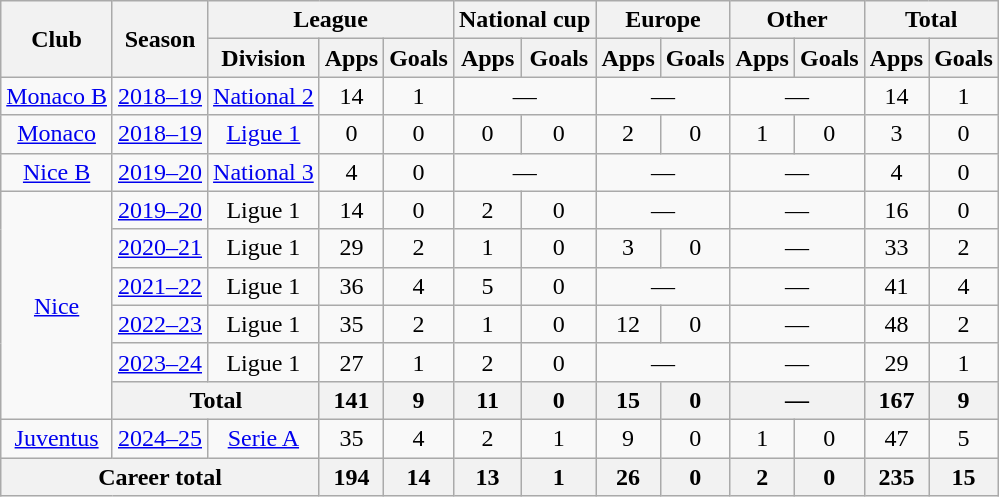<table class="wikitable" style="text-align: center">
<tr>
<th rowspan="2">Club</th>
<th rowspan="2">Season</th>
<th colspan="3">League</th>
<th colspan="2">National cup</th>
<th colspan="2">Europe</th>
<th colspan="2">Other</th>
<th colspan="2">Total</th>
</tr>
<tr>
<th>Division</th>
<th>Apps</th>
<th>Goals</th>
<th>Apps</th>
<th>Goals</th>
<th>Apps</th>
<th>Goals</th>
<th>Apps</th>
<th>Goals</th>
<th>Apps</th>
<th>Goals</th>
</tr>
<tr>
<td><a href='#'>Monaco B</a></td>
<td><a href='#'>2018–19</a></td>
<td><a href='#'>National 2</a></td>
<td>14</td>
<td>1</td>
<td colspan="2">—</td>
<td colspan="2">—</td>
<td colspan="2">—</td>
<td>14</td>
<td>1</td>
</tr>
<tr>
<td><a href='#'>Monaco</a></td>
<td><a href='#'>2018–19</a></td>
<td><a href='#'>Ligue 1</a></td>
<td>0</td>
<td>0</td>
<td>0</td>
<td>0</td>
<td>2</td>
<td>0</td>
<td>1</td>
<td>0</td>
<td>3</td>
<td>0</td>
</tr>
<tr>
<td><a href='#'>Nice B</a></td>
<td><a href='#'>2019–20</a></td>
<td><a href='#'>National 3</a></td>
<td>4</td>
<td>0</td>
<td colspan="2">—</td>
<td colspan="2">—</td>
<td colspan="2">—</td>
<td>4</td>
<td>0</td>
</tr>
<tr>
<td rowspan="6"><a href='#'>Nice</a></td>
<td><a href='#'>2019–20</a></td>
<td>Ligue 1</td>
<td>14</td>
<td>0</td>
<td>2</td>
<td>0</td>
<td colspan="2">—</td>
<td colspan="2">—</td>
<td>16</td>
<td>0</td>
</tr>
<tr>
<td><a href='#'>2020–21</a></td>
<td>Ligue 1</td>
<td>29</td>
<td>2</td>
<td>1</td>
<td>0</td>
<td>3</td>
<td>0</td>
<td colspan="2">—</td>
<td>33</td>
<td>2</td>
</tr>
<tr>
<td><a href='#'>2021–22</a></td>
<td>Ligue 1</td>
<td>36</td>
<td>4</td>
<td>5</td>
<td>0</td>
<td colspan="2">—</td>
<td colspan="2">—</td>
<td>41</td>
<td>4</td>
</tr>
<tr>
<td><a href='#'>2022–23</a></td>
<td>Ligue 1</td>
<td>35</td>
<td>2</td>
<td>1</td>
<td>0</td>
<td>12</td>
<td>0</td>
<td colspan="2">—</td>
<td>48</td>
<td>2</td>
</tr>
<tr>
<td><a href='#'>2023–24</a></td>
<td>Ligue 1</td>
<td>27</td>
<td>1</td>
<td>2</td>
<td>0</td>
<td colspan="2">—</td>
<td colspan="2">—</td>
<td>29</td>
<td>1</td>
</tr>
<tr>
<th colspan="2">Total</th>
<th>141</th>
<th>9</th>
<th>11</th>
<th>0</th>
<th>15</th>
<th>0</th>
<th colspan="2">—</th>
<th>167</th>
<th>9</th>
</tr>
<tr>
<td><a href='#'>Juventus</a></td>
<td><a href='#'>2024–25</a></td>
<td><a href='#'>Serie A</a></td>
<td>35</td>
<td>4</td>
<td>2</td>
<td>1</td>
<td>9</td>
<td>0</td>
<td>1</td>
<td>0</td>
<td>47</td>
<td>5</td>
</tr>
<tr>
<th colspan="3">Career total</th>
<th>194</th>
<th>14</th>
<th>13</th>
<th>1</th>
<th>26</th>
<th>0</th>
<th>2</th>
<th>0</th>
<th>235</th>
<th>15</th>
</tr>
</table>
